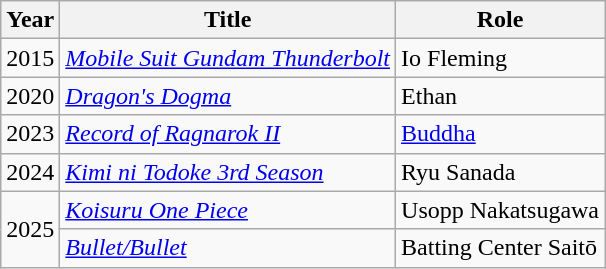<table class="wikitable">
<tr>
<th>Year</th>
<th>Title</th>
<th>Role</th>
</tr>
<tr>
<td>2015</td>
<td><em><a href='#'>Mobile Suit Gundam Thunderbolt</a></em></td>
<td>Io Fleming</td>
</tr>
<tr>
<td>2020</td>
<td><em><a href='#'>Dragon's Dogma</a></em></td>
<td>Ethan</td>
</tr>
<tr>
<td>2023</td>
<td><em><a href='#'>Record of Ragnarok II</a></em></td>
<td><a href='#'>Buddha</a></td>
</tr>
<tr>
<td>2024</td>
<td><em><a href='#'>Kimi ni Todoke 3rd Season</a></em></td>
<td>Ryu Sanada</td>
</tr>
<tr>
<td rowspan="2">2025</td>
<td><em><a href='#'>Koisuru One Piece</a></em></td>
<td>Usopp Nakatsugawa</td>
</tr>
<tr>
<td><em><a href='#'>Bullet/Bullet</a></em></td>
<td>Batting Center Saitō</td>
</tr>
</table>
